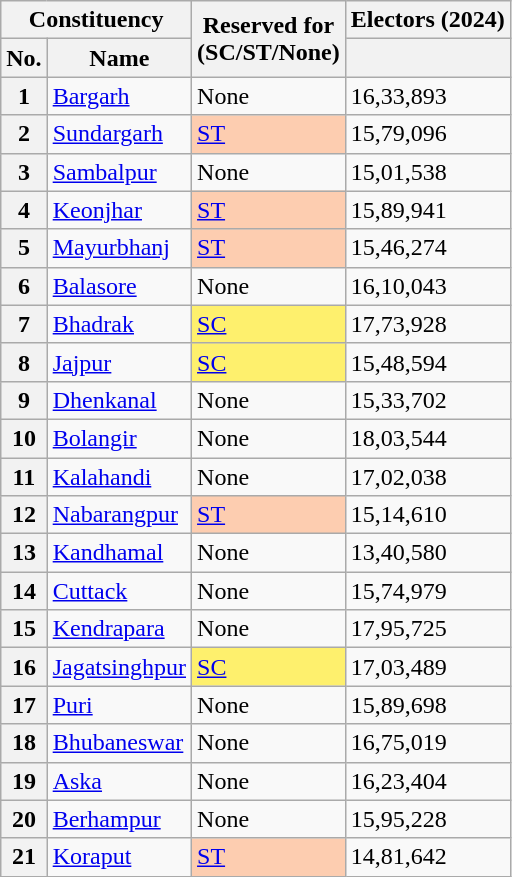<table class="wikitable sortable">
<tr>
<th scope=colgroup colspan="2">Constituency</th>
<th scope=col rowspan=2>Reserved for<br>(SC/ST/None)</th>
<th>Electors (2024)</th>
</tr>
<tr>
<th scope=col>No.</th>
<th scope=col>Name</th>
<th></th>
</tr>
<tr>
<th scope=row>1</th>
<td><a href='#'>Bargarh</a></td>
<td>None</td>
<td>16,33,893</td>
</tr>
<tr>
<th scope=row>2</th>
<td><a href='#'>Sundargarh</a></td>
<td style="background:#fdcdb0;"><a href='#'>ST</a></td>
<td>15,79,096</td>
</tr>
<tr>
<th scope=row>3</th>
<td><a href='#'>Sambalpur</a></td>
<td>None</td>
<td>15,01,538</td>
</tr>
<tr>
<th scope=row>4</th>
<td><a href='#'>Keonjhar</a></td>
<td style="background:#fdcdb0;"><a href='#'>ST</a></td>
<td>15,89,941</td>
</tr>
<tr>
<th scope=row>5</th>
<td><a href='#'>Mayurbhanj</a></td>
<td style="background:#fdcdb0;"><a href='#'>ST</a></td>
<td>15,46,274</td>
</tr>
<tr>
<th scope=row>6</th>
<td><a href='#'>Balasore</a></td>
<td>None</td>
<td>16,10,043</td>
</tr>
<tr>
<th scope=row>7</th>
<td><a href='#'>Bhadrak</a></td>
<td style="background:#fef06d;"><a href='#'>SC</a></td>
<td>17,73,928</td>
</tr>
<tr>
<th scope=row>8</th>
<td><a href='#'>Jajpur</a></td>
<td style="background:#fef06d;"><a href='#'>SC</a></td>
<td>15,48,594</td>
</tr>
<tr>
<th scope=row>9</th>
<td><a href='#'>Dhenkanal</a></td>
<td>None</td>
<td>15,33,702</td>
</tr>
<tr>
<th scope=row>10</th>
<td><a href='#'>Bolangir</a></td>
<td>None</td>
<td>18,03,544</td>
</tr>
<tr>
<th scope=row>11</th>
<td><a href='#'>Kalahandi</a></td>
<td>None</td>
<td>17,02,038</td>
</tr>
<tr>
<th scope=row>12</th>
<td><a href='#'>Nabarangpur</a></td>
<td style="background:#fdcdb0;"><a href='#'>ST</a></td>
<td>15,14,610</td>
</tr>
<tr>
<th scope=row>13</th>
<td><a href='#'>Kandhamal</a></td>
<td>None</td>
<td>13,40,580</td>
</tr>
<tr>
<th scope=row>14</th>
<td><a href='#'>Cuttack</a></td>
<td>None</td>
<td>15,74,979</td>
</tr>
<tr>
<th scope=row>15</th>
<td><a href='#'>Kendrapara</a></td>
<td>None</td>
<td>17,95,725</td>
</tr>
<tr>
<th scope=row>16</th>
<td><a href='#'>Jagatsinghpur</a></td>
<td style="background:#fef06d;"><a href='#'>SC</a></td>
<td>17,03,489</td>
</tr>
<tr>
<th scope=row>17</th>
<td><a href='#'>Puri</a></td>
<td>None</td>
<td>15,89,698</td>
</tr>
<tr>
<th scope=row>18</th>
<td><a href='#'>Bhubaneswar</a></td>
<td>None</td>
<td>16,75,019</td>
</tr>
<tr>
<th scope=row>19</th>
<td><a href='#'>Aska</a></td>
<td>None</td>
<td>16,23,404</td>
</tr>
<tr>
<th scope=row>20</th>
<td><a href='#'>Berhampur</a></td>
<td>None</td>
<td>15,95,228</td>
</tr>
<tr>
<th scope=row>21</th>
<td><a href='#'>Koraput</a></td>
<td style="background:#fdcdb0;"><a href='#'>ST</a></td>
<td>14,81,642</td>
</tr>
</table>
